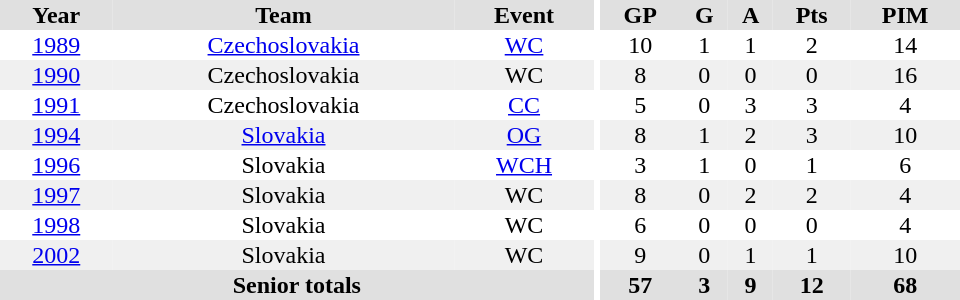<table border="0" cellpadding="1" cellspacing="0" ID="Table3" style="text-align:center; width:40em">
<tr bgcolor="#e0e0e0">
<th>Year</th>
<th>Team</th>
<th>Event</th>
<th rowspan="102" bgcolor="#ffffff"></th>
<th>GP</th>
<th>G</th>
<th>A</th>
<th>Pts</th>
<th>PIM</th>
</tr>
<tr>
<td><a href='#'>1989</a></td>
<td><a href='#'>Czechoslovakia</a></td>
<td><a href='#'>WC</a></td>
<td>10</td>
<td>1</td>
<td>1</td>
<td>2</td>
<td>14</td>
</tr>
<tr bgcolor="#f0f0f0">
<td><a href='#'>1990</a></td>
<td>Czechoslovakia</td>
<td>WC</td>
<td>8</td>
<td>0</td>
<td>0</td>
<td>0</td>
<td>16</td>
</tr>
<tr>
<td><a href='#'>1991</a></td>
<td>Czechoslovakia</td>
<td><a href='#'>CC</a></td>
<td>5</td>
<td>0</td>
<td>3</td>
<td>3</td>
<td>4</td>
</tr>
<tr bgcolor="#f0f0f0">
<td><a href='#'>1994</a></td>
<td><a href='#'>Slovakia</a></td>
<td><a href='#'>OG</a></td>
<td>8</td>
<td>1</td>
<td>2</td>
<td>3</td>
<td>10</td>
</tr>
<tr>
<td><a href='#'>1996</a></td>
<td>Slovakia</td>
<td><a href='#'>WCH</a></td>
<td>3</td>
<td>1</td>
<td>0</td>
<td>1</td>
<td>6</td>
</tr>
<tr bgcolor="#f0f0f0">
<td><a href='#'>1997</a></td>
<td>Slovakia</td>
<td>WC</td>
<td>8</td>
<td>0</td>
<td>2</td>
<td>2</td>
<td>4</td>
</tr>
<tr>
<td><a href='#'>1998</a></td>
<td>Slovakia</td>
<td>WC</td>
<td>6</td>
<td>0</td>
<td>0</td>
<td>0</td>
<td>4</td>
</tr>
<tr bgcolor="#f0f0f0">
<td><a href='#'>2002</a></td>
<td>Slovakia</td>
<td>WC</td>
<td>9</td>
<td>0</td>
<td>1</td>
<td>1</td>
<td>10</td>
</tr>
<tr bgcolor="#e0e0e0">
<th colspan=3>Senior totals</th>
<th>57</th>
<th>3</th>
<th>9</th>
<th>12</th>
<th>68</th>
</tr>
</table>
